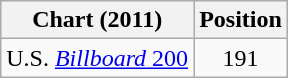<table class="wikitable sortable plainrowheaders">
<tr>
<th>Chart (2011)</th>
<th>Position</th>
</tr>
<tr>
<td>U.S. <a href='#'><em>Billboard</em> 200</a></td>
<td style="text-align:center;">191</td>
</tr>
</table>
